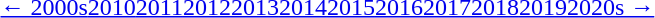<table id=toc class=toc summary=Contents>
<tr>
<th></th>
</tr>
<tr>
<td align=center><a href='#'>← 2000s</a><a href='#'>2010</a><a href='#'>2011</a><a href='#'>2012</a><a href='#'>2013</a><a href='#'>2014</a><a href='#'>2015</a><a href='#'>2016</a><a href='#'>2017</a><a href='#'>2018</a><a href='#'>2019</a><a href='#'>2020s →</a></td>
</tr>
</table>
